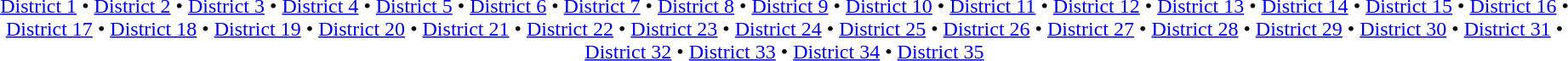<table id=toc class=toc summary=Contents>
<tr>
<td align=center><br><a href='#'>District 1</a> • <a href='#'>District 2</a> • <a href='#'>District 3</a> • <a href='#'>District 4</a> • <a href='#'>District 5</a> • <a href='#'>District 6</a> • <a href='#'>District 7</a> • <a href='#'>District 8</a> • <a href='#'>District 9</a> • <a href='#'>District 10</a> • <a href='#'>District 11</a> • <a href='#'>District 12</a> • <a href='#'>District 13</a> • <a href='#'>District 14</a> • <a href='#'>District 15</a> • <a href='#'>District 16</a> • <a href='#'>District 17</a> • <a href='#'>District 18</a> • <a href='#'>District 19</a> • <a href='#'>District 20</a> • <a href='#'>District 21</a> • <a href='#'>District 22</a> • <a href='#'>District 23</a> • <a href='#'>District 24</a> • <a href='#'>District 25</a> • <a href='#'>District 26</a> • <a href='#'>District 27</a> • <a href='#'>District 28</a> • <a href='#'>District 29</a> • <a href='#'>District 30</a> • <a href='#'>District 31</a> • <a href='#'>District 32</a> • <a href='#'>District 33</a> • <a href='#'>District 34</a> • <a href='#'>District 35</a></td>
</tr>
</table>
